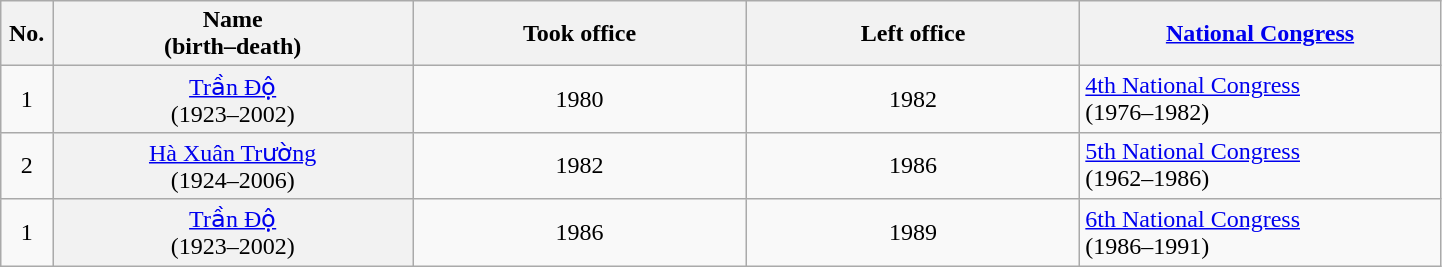<table class="wikitable" width=76%>
<tr>
<th scope="col" style="width:1em;">No.<br></th>
<th scope="col" style="width:13em;">Name<br>(birth–death)</th>
<th scope="col" style="width:12em;">Took office</th>
<th scope="col" style="width:12em;">Left office</th>
<th scope="col" style="width:13em;"><a href='#'>National Congress</a></th>
</tr>
<tr>
<td align="center">1</td>
<th align="center" scope="row" style="font-weight:normal;"><a href='#'>Trần Độ</a><br>(1923–2002)</th>
<td align="center">1980</td>
<td align="center">1982</td>
<td><a href='#'>4th National Congress</a><br>(1976–1982)</td>
</tr>
<tr>
<td align="center">2</td>
<th align="center" scope="row" style="font-weight:normal;"><a href='#'>Hà Xuân Trường</a><br>(1924–2006)</th>
<td align="center">1982</td>
<td align="center">1986</td>
<td><a href='#'>5th National Congress</a><br>(1962–1986)</td>
</tr>
<tr>
<td align="center">1</td>
<th align="center" scope="row" style="font-weight:normal;"><a href='#'>Trần Độ</a><br>(1923–2002)</th>
<td align="center">1986</td>
<td align="center">1989</td>
<td><a href='#'>6th National Congress</a><br>(1986–1991)</td>
</tr>
</table>
